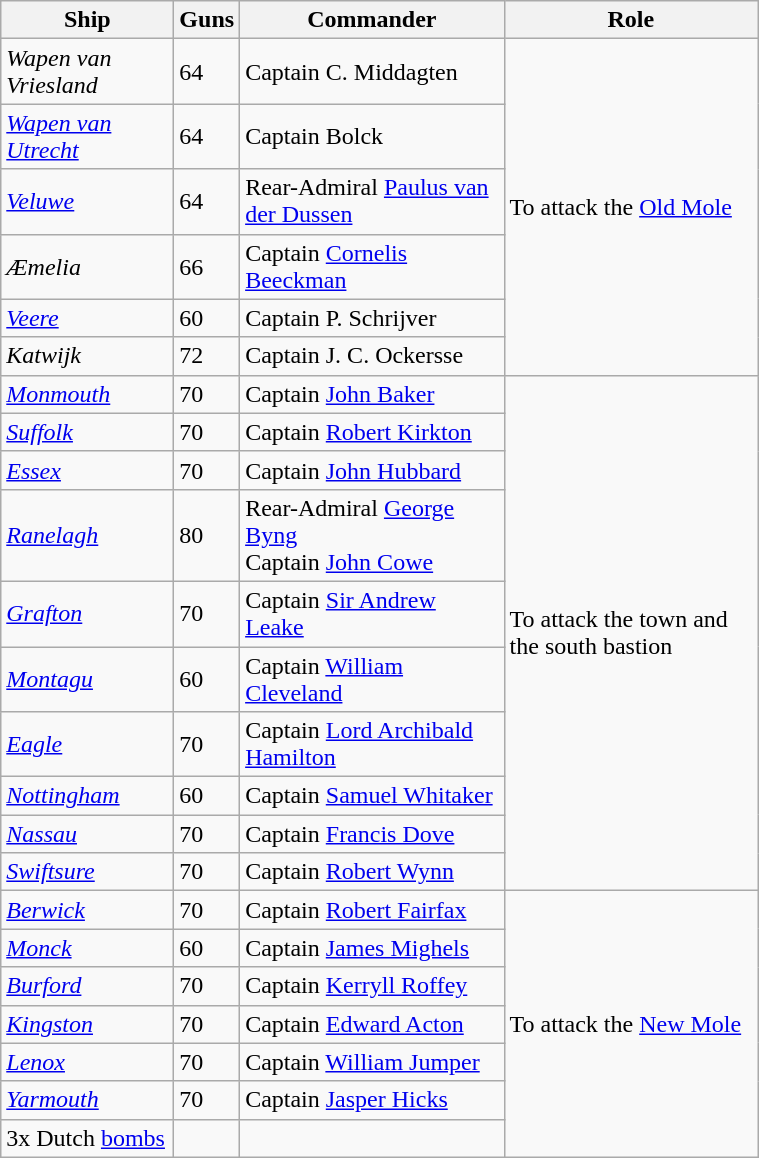<table class="wikitable"width=40%>
<tr>
<th style=>Ship</th>
<th style=>Guns</th>
<th style=>Commander</th>
<th style=>Role</th>
</tr>
<tr>
<td><em>Wapen van Vriesland</em></td>
<td>64</td>
<td>Captain C. Middagten</td>
<td rowspan=6>To attack the <a href='#'>Old Mole</a></td>
</tr>
<tr>
<td><a href='#'><em>Wapen van Utrecht</em></a></td>
<td>64</td>
<td>Captain Bolck</td>
</tr>
<tr>
<td><a href='#'><em>Veluwe</em></a></td>
<td>64</td>
<td>Rear-Admiral <a href='#'>Paulus van der Dussen</a></td>
</tr>
<tr>
<td><em>Æmelia</em></td>
<td>66</td>
<td>Captain <a href='#'>Cornelis Beeckman</a></td>
</tr>
<tr>
<td><a href='#'><em>Veere</em></a></td>
<td>60</td>
<td>Captain P. Schrijver</td>
</tr>
<tr>
<td><em>Katwijk</em></td>
<td>72</td>
<td>Captain J. C. Ockersse</td>
</tr>
<tr>
<td><a href='#'><em>Monmouth</em></a></td>
<td>70</td>
<td>Captain <a href='#'>John Baker</a></td>
<td rowspan=10>To attack the town and the south bastion</td>
</tr>
<tr>
<td><a href='#'><em>Suffolk</em></a></td>
<td>70</td>
<td>Captain <a href='#'>Robert Kirkton</a></td>
</tr>
<tr>
<td><a href='#'><em>Essex</em></a></td>
<td>70</td>
<td>Captain <a href='#'>John Hubbard</a></td>
</tr>
<tr>
<td><a href='#'><em>Ranelagh</em></a></td>
<td>80</td>
<td>Rear-Admiral <a href='#'>George Byng</a><br>Captain <a href='#'>John Cowe</a></td>
</tr>
<tr>
<td><a href='#'><em>Grafton</em></a></td>
<td>70</td>
<td>Captain <a href='#'>Sir Andrew Leake</a></td>
</tr>
<tr>
<td><a href='#'><em>Montagu</em></a></td>
<td>60</td>
<td>Captain <a href='#'>William Cleveland</a></td>
</tr>
<tr>
<td><a href='#'><em>Eagle</em></a></td>
<td>70</td>
<td>Captain <a href='#'>Lord Archibald Hamilton</a></td>
</tr>
<tr>
<td><a href='#'><em>Nottingham</em></a></td>
<td>60</td>
<td>Captain <a href='#'>Samuel Whitaker</a></td>
</tr>
<tr>
<td><a href='#'><em>Nassau</em></a></td>
<td>70</td>
<td>Captain <a href='#'>Francis Dove</a></td>
</tr>
<tr>
<td><a href='#'><em>Swiftsure</em></a></td>
<td>70</td>
<td>Captain <a href='#'>Robert Wynn</a></td>
</tr>
<tr>
<td><a href='#'><em>Berwick</em></a></td>
<td>70</td>
<td>Captain <a href='#'>Robert Fairfax</a></td>
<td rowspan=7>To attack the <a href='#'>New Mole</a></td>
</tr>
<tr>
<td><a href='#'><em>Monck</em></a></td>
<td>60</td>
<td>Captain <a href='#'>James Mighels</a></td>
</tr>
<tr>
<td><a href='#'><em>Burford</em></a></td>
<td>70</td>
<td>Captain <a href='#'>Kerryll Roffey</a></td>
</tr>
<tr>
<td><a href='#'><em>Kingston</em></a></td>
<td>70</td>
<td>Captain <a href='#'>Edward Acton</a></td>
</tr>
<tr>
<td><a href='#'><em>Lenox</em></a></td>
<td>70</td>
<td>Captain <a href='#'>William Jumper</a></td>
</tr>
<tr>
<td><a href='#'><em>Yarmouth</em></a></td>
<td>70</td>
<td>Captain <a href='#'>Jasper Hicks</a></td>
</tr>
<tr>
<td>3x Dutch <a href='#'>bombs</a></td>
<td></td>
<td></td>
</tr>
</table>
